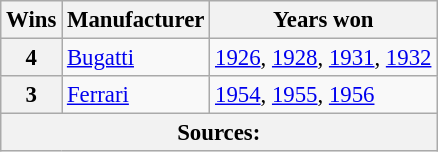<table class="wikitable" style="font-size: 95%;">
<tr>
<th>Wins</th>
<th>Manufacturer</th>
<th>Years won</th>
</tr>
<tr>
<th>4</th>
<td> <a href='#'>Bugatti</a></td>
<td><span><a href='#'>1926</a>, <a href='#'>1928</a>, <a href='#'>1931</a>, <a href='#'>1932</a></span></td>
</tr>
<tr>
<th>3</th>
<td> <a href='#'>Ferrari</a></td>
<td><span><a href='#'>1954</a>, <a href='#'>1955</a>, <a href='#'>1956</a></span></td>
</tr>
<tr>
<th colspan=3>Sources:</th>
</tr>
</table>
